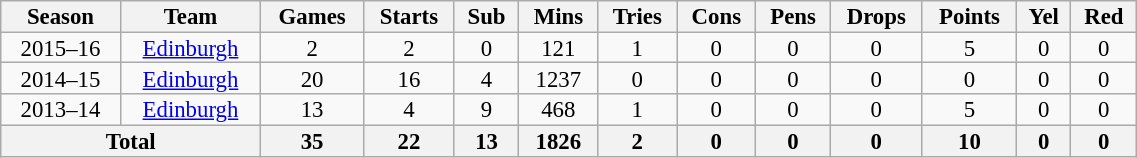<table class="wikitable" style="text-align:center; line-height:90%; font-size:95%; width:60%;">
<tr>
<th>Season</th>
<th>Team</th>
<th>Games</th>
<th>Starts</th>
<th>Sub</th>
<th>Mins</th>
<th>Tries</th>
<th>Cons</th>
<th>Pens</th>
<th>Drops</th>
<th>Points</th>
<th>Yel</th>
<th>Red</th>
</tr>
<tr>
<td>2015–16</td>
<td><a href='#'>Edinburgh</a></td>
<td>2</td>
<td>2</td>
<td>0</td>
<td>121</td>
<td>1</td>
<td>0</td>
<td>0</td>
<td>0</td>
<td>5</td>
<td>0</td>
<td>0</td>
</tr>
<tr>
<td>2014–15</td>
<td><a href='#'>Edinburgh</a></td>
<td>20</td>
<td>16</td>
<td>4</td>
<td>1237</td>
<td>0</td>
<td>0</td>
<td>0</td>
<td>0</td>
<td>0</td>
<td>0</td>
<td>0</td>
</tr>
<tr>
<td>2013–14</td>
<td><a href='#'>Edinburgh</a></td>
<td>13</td>
<td>4</td>
<td>9</td>
<td>468</td>
<td>1</td>
<td>0</td>
<td>0</td>
<td>0</td>
<td>5</td>
<td>0</td>
<td>0</td>
</tr>
<tr>
<th colspan="2">Total</th>
<th>35</th>
<th>22</th>
<th>13</th>
<th>1826</th>
<th>2</th>
<th>0</th>
<th>0</th>
<th>0</th>
<th>10</th>
<th>0</th>
<th>0</th>
</tr>
</table>
